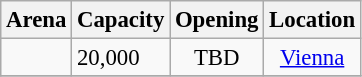<table class="wikitable sortable" style="font-size:95%;">
<tr>
<th>Arena</th>
<th>Capacity</th>
<th>Opening</th>
<th>Location</th>
</tr>
<tr>
<td></td>
<td>20,000</td>
<td align=center>TBD</td>
<td align=center><a href='#'>Vienna</a></td>
</tr>
<tr>
</tr>
</table>
